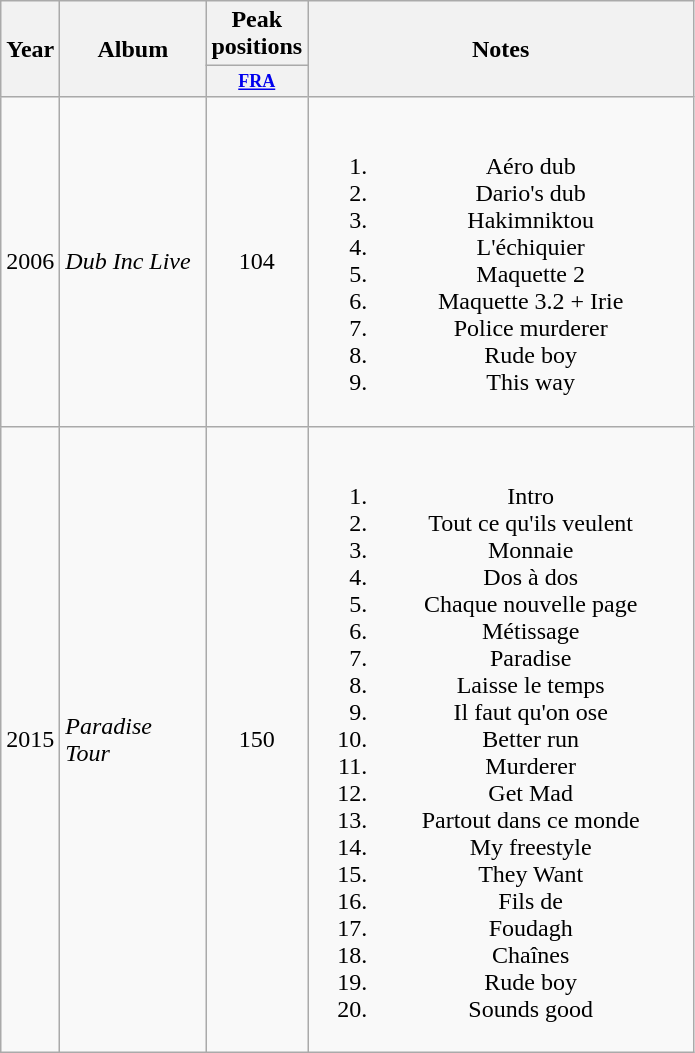<table class="wikitable">
<tr>
<th align="center" rowspan="2" width="10">Year</th>
<th align="center" rowspan="2" width="90">Album</th>
<th align="center" colspan="1" width="10">Peak positions</th>
<th align="center" rowspan="2" width="250">Notes</th>
</tr>
<tr>
<th scope="col" style="width:3em;font-size:75%;"><a href='#'>FRA</a><br></th>
</tr>
<tr>
<td style="text-align:center;">2006</td>
<td><em>Dub Inc Live</em></td>
<td style="text-align:center;">104</td>
<td style="text-align:center;"><br><ol><li>Aéro dub</li><li>Dario's dub</li><li>Hakimniktou</li><li>L'échiquier</li><li>Maquette 2</li><li>Maquette 3.2 + Irie</li><li>Police murderer</li><li>Rude boy</li><li>This way</li></ol></td>
</tr>
<tr>
<td style="text-align:center;">2015</td>
<td><em>Paradise Tour</em></td>
<td style="text-align:center;">150</td>
<td style="text-align:center;"><br><ol><li>Intro</li><li>Tout ce qu'ils veulent</li><li>Monnaie</li><li>Dos à dos</li><li>Chaque nouvelle page</li><li>Métissage</li><li>Paradise</li><li>Laisse le temps</li><li>Il faut qu'on ose</li><li>Better run</li><li>Murderer</li><li>Get Mad</li><li>Partout dans ce monde</li><li>My freestyle</li><li>They Want</li><li>Fils de</li><li>Foudagh</li><li>Chaînes</li><li>Rude boy</li><li>Sounds good</li></ol></td>
</tr>
</table>
